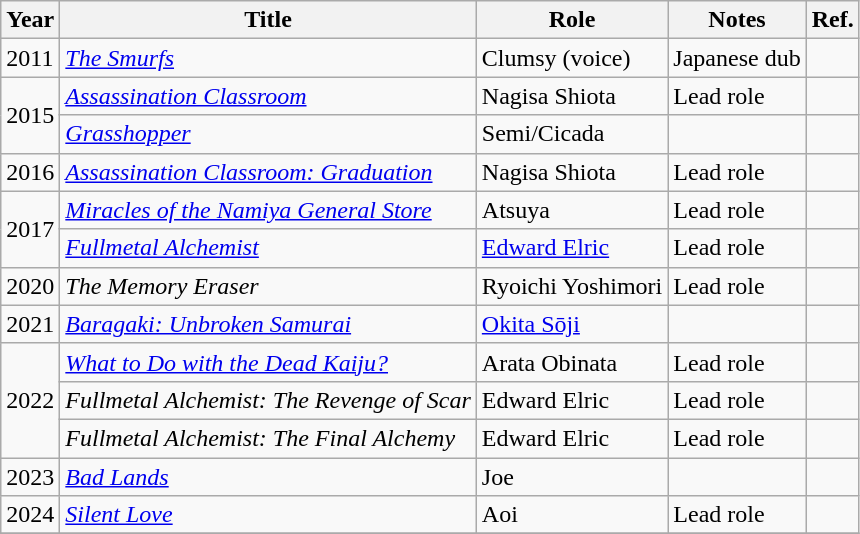<table class="wikitable">
<tr>
<th>Year</th>
<th>Title</th>
<th>Role</th>
<th>Notes</th>
<th>Ref.</th>
</tr>
<tr>
<td>2011</td>
<td><em><a href='#'>The Smurfs</a></em></td>
<td>Clumsy (voice)</td>
<td>Japanese dub</td>
<td></td>
</tr>
<tr>
<td rowspan="2">2015</td>
<td><em><a href='#'>Assassination Classroom</a></em></td>
<td>Nagisa Shiota</td>
<td>Lead role</td>
<td></td>
</tr>
<tr>
<td><em><a href='#'>Grasshopper</a></em></td>
<td>Semi/Cicada</td>
<td></td>
<td></td>
</tr>
<tr>
<td>2016</td>
<td><em><a href='#'>Assassination Classroom: Graduation</a></em></td>
<td>Nagisa Shiota</td>
<td>Lead role</td>
<td></td>
</tr>
<tr>
<td rowspan="2">2017</td>
<td><em><a href='#'>Miracles of the Namiya General Store</a></em></td>
<td>Atsuya</td>
<td>Lead role</td>
<td></td>
</tr>
<tr>
<td><em><a href='#'>Fullmetal Alchemist</a></em></td>
<td><a href='#'>Edward Elric</a></td>
<td>Lead role</td>
<td></td>
</tr>
<tr>
<td>2020</td>
<td><em>The Memory Eraser</em></td>
<td>Ryoichi Yoshimori</td>
<td>Lead role</td>
<td></td>
</tr>
<tr>
<td>2021</td>
<td><em><a href='#'>Baragaki: Unbroken Samurai</a></em></td>
<td><a href='#'>Okita Sōji</a></td>
<td></td>
<td></td>
</tr>
<tr>
<td rowspan="3">2022</td>
<td><em><a href='#'>What to Do with the Dead Kaiju?</a></em></td>
<td>Arata Obinata</td>
<td>Lead role</td>
<td></td>
</tr>
<tr>
<td><em>Fullmetal Alchemist: The Revenge of Scar</em></td>
<td>Edward Elric</td>
<td>Lead role</td>
<td></td>
</tr>
<tr>
<td><em>Fullmetal Alchemist: The Final Alchemy</em></td>
<td>Edward Elric</td>
<td>Lead role</td>
<td></td>
</tr>
<tr>
<td>2023</td>
<td><em><a href='#'>Bad Lands</a></em></td>
<td>Joe</td>
<td></td>
<td></td>
</tr>
<tr>
<td>2024</td>
<td><em><a href='#'>Silent Love</a></em></td>
<td>Aoi</td>
<td>Lead role</td>
<td></td>
</tr>
<tr>
</tr>
</table>
